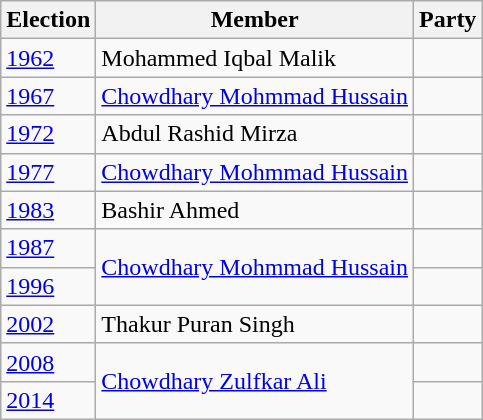<table class="wikitable sortable">
<tr>
<th>Election</th>
<th>Member</th>
<th colspan=2>Party</th>
</tr>
<tr>
<td><a href='#'>1962</a></td>
<td>Mohammed Iqbal Malik</td>
<td></td>
</tr>
<tr>
<td><a href='#'>1967</a></td>
<td><a href='#'>Chowdhary Mohmmad Hussain</a></td>
<td></td>
</tr>
<tr>
<td><a href='#'>1972</a></td>
<td>Abdul Rashid Mirza</td>
</tr>
<tr>
<td><a href='#'>1977</a></td>
<td><a href='#'>Chowdhary Mohmmad Hussain</a></td>
<td></td>
</tr>
<tr>
<td><a href='#'>1983</a></td>
<td>Bashir Ahmed</td>
<td></td>
</tr>
<tr>
<td><a href='#'>1987</a></td>
<td rowspan=2><a href='#'>Chowdhary Mohmmad Hussain</a></td>
<td></td>
</tr>
<tr>
<td><a href='#'>1996</a></td>
</tr>
<tr>
<td><a href='#'>2002</a></td>
<td>Thakur Puran Singh</td>
<td></td>
</tr>
<tr>
<td><a href='#'>2008</a></td>
<td rowspan=2><a href='#'>Chowdhary Zulfkar Ali</a></td>
<td></td>
</tr>
<tr>
<td><a href='#'>2014</a></td>
</tr>
</table>
